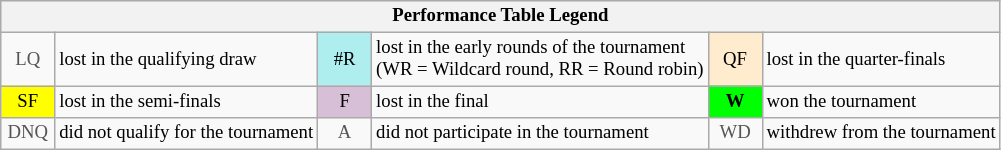<table class="wikitable" style="font-size:78%;">
<tr bgcolor="#efefef">
<th colspan="6">Performance Table Legend</th>
</tr>
<tr>
<td align="center" style="color:#555555;" width="30">LQ</td>
<td>lost in the qualifying draw</td>
<td align="center" style="background:#afeeee;">#R</td>
<td>lost in the early rounds of the tournament<br>(WR = Wildcard round, RR = Round robin)</td>
<td align="center" style="background:#ffebcd;">QF</td>
<td>lost in the quarter-finals</td>
</tr>
<tr>
<td align="center" style="background:yellow;">SF</td>
<td>lost in the semi-finals</td>
<td align="center" style="background:#D8BFD8;">F</td>
<td>lost in the final</td>
<td align="center" style="background:#00ff00;"><strong>W</strong></td>
<td>won the tournament</td>
</tr>
<tr>
<td align="center" style="color:#555555;" width="30">DNQ</td>
<td>did not qualify for the tournament</td>
<td align="center" style="color:#555555;" width="30">A</td>
<td>did not participate in the tournament</td>
<td align="center" style="color:#555555;" width="30">WD</td>
<td>withdrew from the tournament</td>
</tr>
</table>
